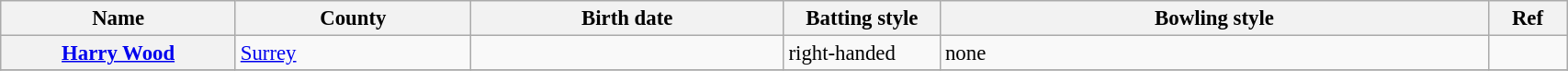<table class="wikitable plainrowheaders" style="font-size:95%; width:90%;">
<tr>
<th scope="col" width="15%">Name</th>
<th scope="col" width="15%">County</th>
<th scope="col" width="20%">Birth date</th>
<th scope="col" width="10%">Batting style</th>
<th scope="col" width="35%">Bowling style</th>
<th scope="col" width="5%">Ref</th>
</tr>
<tr>
<th scope="row"><a href='#'>Harry Wood</a></th>
<td><a href='#'>Surrey</a></td>
<td></td>
<td>right-handed</td>
<td>none</td>
<td></td>
</tr>
<tr>
</tr>
</table>
